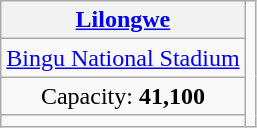<table class="wikitable" style="text-align:center">
<tr>
<th><a href='#'>Lilongwe</a></th>
<td rowspan=4></td>
</tr>
<tr>
<td><a href='#'>Bingu National Stadium</a></td>
</tr>
<tr>
<td>Capacity: <strong>41,100</strong></td>
</tr>
<tr>
<td></td>
</tr>
</table>
